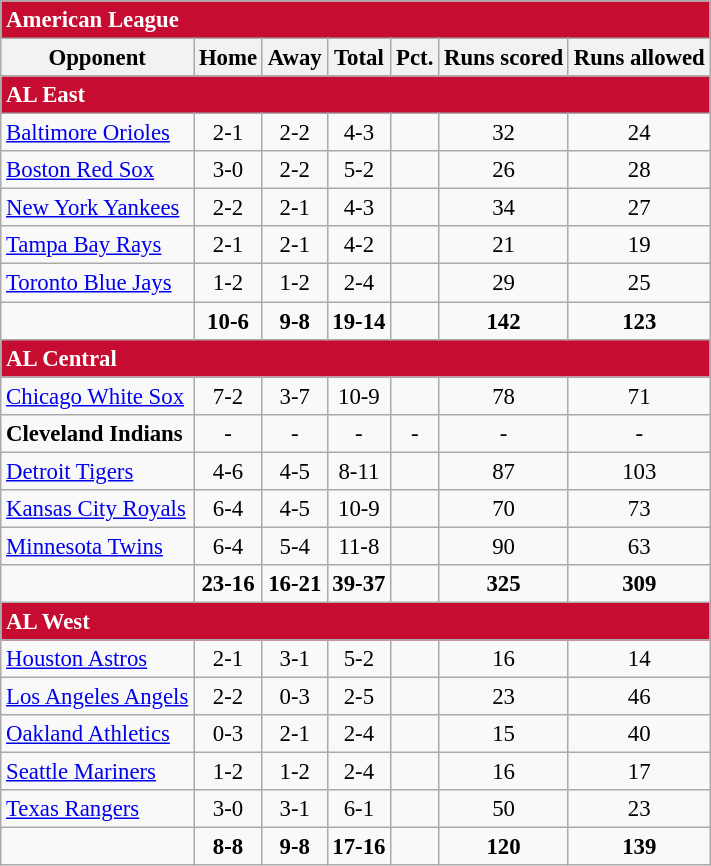<table class="wikitable" style="font-size: 95%; text-align: center">
<tr>
<td colspan="7" style="text-align:left; background:#c60c30;color:#fff"><strong>American League</strong></td>
</tr>
<tr>
<th>Opponent</th>
<th>Home</th>
<th>Away</th>
<th>Total</th>
<th>Pct.</th>
<th>Runs scored</th>
<th>Runs allowed</th>
</tr>
<tr>
<td colspan="7" style="text-align:left; background:#c60c30;color:#fff"><strong>AL East</strong></td>
</tr>
<tr>
<td style="text-align:left"><a href='#'>Baltimore Orioles</a></td>
<td>2-1</td>
<td>2-2</td>
<td>4-3</td>
<td></td>
<td>32</td>
<td>24</td>
</tr>
<tr>
<td style="text-align:left"><a href='#'>Boston Red Sox</a></td>
<td>3-0</td>
<td>2-2</td>
<td>5-2</td>
<td></td>
<td>26</td>
<td>28</td>
</tr>
<tr>
<td style="text-align:left"><a href='#'>New York Yankees</a></td>
<td>2-2</td>
<td>2-1</td>
<td>4-3</td>
<td></td>
<td>34</td>
<td>27</td>
</tr>
<tr>
<td style="text-align:left"><a href='#'>Tampa Bay Rays</a></td>
<td>2-1</td>
<td>2-1</td>
<td>4-2</td>
<td></td>
<td>21</td>
<td>19</td>
</tr>
<tr>
<td style="text-align:left"><a href='#'>Toronto Blue Jays</a></td>
<td>1-2</td>
<td>1-2</td>
<td>2-4</td>
<td></td>
<td>29</td>
<td>25</td>
</tr>
<tr style="font-weight:bold">
<td></td>
<td>10-6</td>
<td>9-8</td>
<td>19-14</td>
<td></td>
<td>142</td>
<td>123</td>
</tr>
<tr>
<td colspan="7" style="text-align:left; background:#c60c30;color:#fff"><strong>AL Central</strong></td>
</tr>
<tr>
<td style="text-align:left"><a href='#'>Chicago White Sox</a></td>
<td>7-2</td>
<td>3-7</td>
<td>10-9</td>
<td></td>
<td>78</td>
<td>71</td>
</tr>
<tr>
<td style="text-align:left"><strong>Cleveland Indians</strong></td>
<td>-</td>
<td>-</td>
<td>-</td>
<td>-</td>
<td>-</td>
<td>-</td>
</tr>
<tr>
<td style="text-align:left"><a href='#'>Detroit Tigers</a></td>
<td>4-6</td>
<td>4-5</td>
<td>8-11</td>
<td></td>
<td>87</td>
<td>103</td>
</tr>
<tr>
<td style="text-align:left"><a href='#'>Kansas City Royals</a></td>
<td>6-4</td>
<td>4-5</td>
<td>10-9</td>
<td></td>
<td>70</td>
<td>73</td>
</tr>
<tr>
<td style="text-align:left"><a href='#'>Minnesota Twins</a></td>
<td>6-4</td>
<td>5-4</td>
<td>11-8</td>
<td></td>
<td>90</td>
<td>63</td>
</tr>
<tr style="font-weight:bold">
<td></td>
<td>23-16</td>
<td>16-21</td>
<td>39-37</td>
<td></td>
<td>325</td>
<td>309</td>
</tr>
<tr>
<td colspan="7" style="text-align:left; background:#c60c30;color:#fff"><strong>AL West</strong></td>
</tr>
<tr>
<td style="text-align:left"><a href='#'>Houston Astros</a></td>
<td>2-1</td>
<td>3-1</td>
<td>5-2</td>
<td></td>
<td>16</td>
<td>14</td>
</tr>
<tr>
<td style="text-align:left"><a href='#'>Los Angeles Angels</a></td>
<td>2-2</td>
<td>0-3</td>
<td>2-5</td>
<td></td>
<td>23</td>
<td>46</td>
</tr>
<tr>
<td style="text-align:left"><a href='#'>Oakland Athletics</a></td>
<td>0-3</td>
<td>2-1</td>
<td>2-4</td>
<td></td>
<td>15</td>
<td>40</td>
</tr>
<tr>
<td style="text-align:left"><a href='#'>Seattle Mariners</a></td>
<td>1-2</td>
<td>1-2</td>
<td>2-4</td>
<td></td>
<td>16</td>
<td>17</td>
</tr>
<tr>
<td style="text-align:left"><a href='#'>Texas Rangers</a></td>
<td>3-0</td>
<td>3-1</td>
<td>6-1</td>
<td></td>
<td>50</td>
<td>23</td>
</tr>
<tr style="font-weight:bold">
<td></td>
<td>8-8</td>
<td>9-8</td>
<td>17-16</td>
<td></td>
<td>120</td>
<td>139</td>
</tr>
</table>
